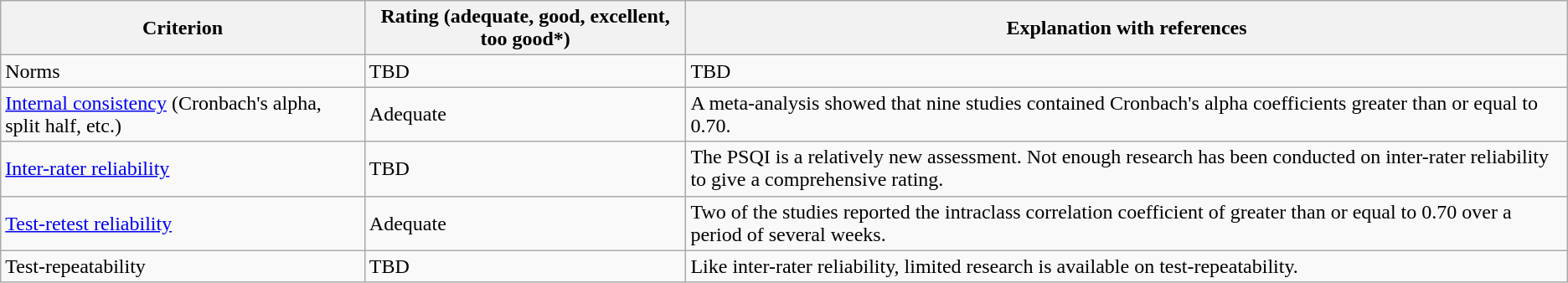<table class="wikitable">
<tr>
<th>Criterion</th>
<th>Rating (adequate, good, excellent, too good*)</th>
<th>Explanation with references</th>
</tr>
<tr>
<td>Norms</td>
<td>TBD</td>
<td>TBD</td>
</tr>
<tr>
<td><a href='#'>Internal consistency</a> (Cronbach's alpha, split half, etc.)</td>
<td>Adequate</td>
<td>A meta-analysis showed that nine studies contained Cronbach's alpha coefficients greater than or equal to 0.70.</td>
</tr>
<tr>
<td><a href='#'>Inter-rater reliability</a></td>
<td>TBD</td>
<td>The PSQI is a relatively new assessment. Not enough research has been conducted on inter-rater reliability to give a comprehensive rating.</td>
</tr>
<tr>
<td><a href='#'>Test-retest reliability</a></td>
<td>Adequate</td>
<td>Two of the studies reported the intraclass correlation coefficient of greater than or equal to 0.70 over a period of several weeks.</td>
</tr>
<tr>
<td>Test-repeatability</td>
<td>TBD</td>
<td>Like inter-rater reliability, limited research is available on test-repeatability.</td>
</tr>
</table>
